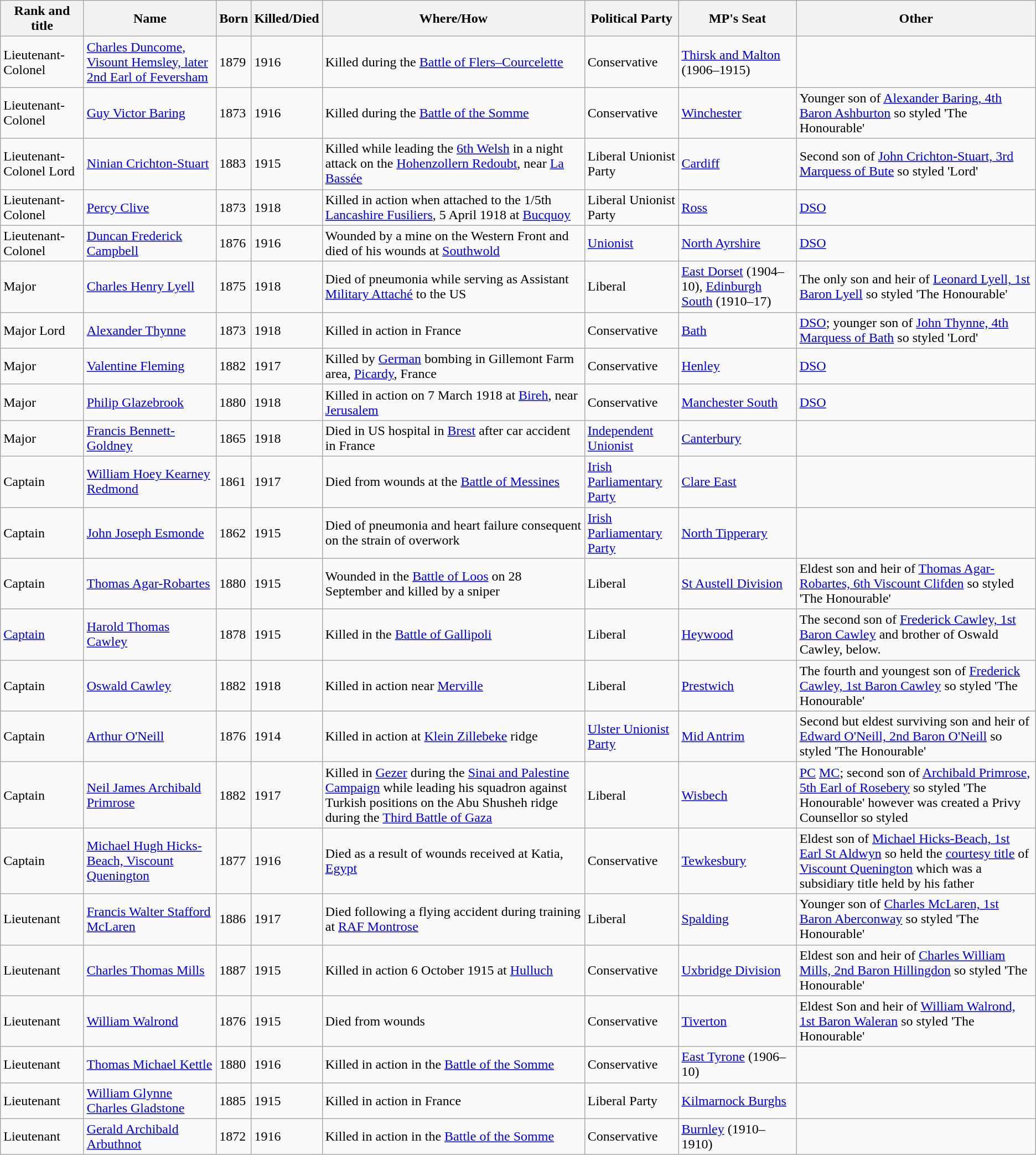<table class="wikitable sortable">
<tr>
<th>Rank and title</th>
<th>Name</th>
<th>Born</th>
<th>Killed/Died</th>
<th>Where/How</th>
<th>Political Party</th>
<th>MP's Seat</th>
<th>Other</th>
</tr>
<tr>
<td>Lieutenant-Colonel</td>
<td><a href='#'>Charles Duncome, Visount Hemsley, later 2nd Earl of Feversham</a></td>
<td>1879</td>
<td>1916</td>
<td>Killed during the <a href='#'>Battle of Flers–Courcelette</a></td>
<td>Conservative</td>
<td><a href='#'>Thirsk and Malton</a> (1906–1915)</td>
<td></td>
</tr>
<tr>
<td>Lieutenant-Colonel</td>
<td><a href='#'>Guy Victor Baring</a></td>
<td>1873</td>
<td>1916</td>
<td>Killed during the <a href='#'>Battle of the Somme</a></td>
<td>Conservative</td>
<td><a href='#'>Winchester</a></td>
<td>Younger son of <a href='#'>Alexander Baring, 4th Baron Ashburton</a> so styled 'The Honourable'</td>
</tr>
<tr>
<td>Lieutenant-Colonel Lord</td>
<td><a href='#'>Ninian Crichton-Stuart</a></td>
<td>1883</td>
<td>1915</td>
<td>Killed while leading the <a href='#'>6th Welsh</a> in a night attack on the <a href='#'>Hohenzollern Redoubt</a>, near <a href='#'>La Bassée</a></td>
<td>Liberal Unionist Party</td>
<td><a href='#'>Cardiff</a></td>
<td>Second son of <a href='#'>John Crichton-Stuart, 3rd Marquess of Bute</a> so styled 'Lord'</td>
</tr>
<tr>
<td>Lieutenant-Colonel</td>
<td><a href='#'>Percy Clive</a></td>
<td>1873</td>
<td>1918</td>
<td>Killed in action when attached to the 1/5th <a href='#'>Lancashire Fusiliers</a>, 5 April 1918 at <a href='#'>Bucquoy</a></td>
<td>Liberal Unionist Party</td>
<td><a href='#'>Ross</a></td>
<td><a href='#'>DSO</a></td>
</tr>
<tr>
<td>Lieutenant-Colonel</td>
<td><a href='#'>Duncan Frederick Campbell</a></td>
<td>1876</td>
<td>1916</td>
<td>Wounded by a mine on the Western Front and died of his wounds at <a href='#'>Southwold</a></td>
<td><a href='#'>Unionist</a></td>
<td><a href='#'>North Ayrshire</a></td>
<td><a href='#'>DSO</a></td>
</tr>
<tr>
<td>Major</td>
<td><a href='#'>Charles Henry Lyell</a></td>
<td>1875</td>
<td>1918</td>
<td>Died of pneumonia while serving as Assistant <a href='#'>Military Attaché</a> to the US</td>
<td>Liberal</td>
<td><a href='#'>East Dorset</a> (1904–10), <a href='#'>Edinburgh South</a> (1910–17)</td>
<td>The only son and heir of <a href='#'>Leonard Lyell, 1st Baron Lyell</a> so styled 'The Honourable'</td>
</tr>
<tr>
<td>Major Lord</td>
<td><a href='#'>Alexander Thynne</a></td>
<td>1873</td>
<td>1918</td>
<td>Killed in action in France</td>
<td>Conservative</td>
<td><a href='#'>Bath</a></td>
<td><a href='#'>DSO</a>; younger son of <a href='#'>John Thynne, 4th Marquess of Bath</a> so styled 'Lord'</td>
</tr>
<tr>
<td>Major</td>
<td><a href='#'>Valentine Fleming</a></td>
<td>1882</td>
<td>1917</td>
<td>Killed by <a href='#'>German</a> bombing in Gillemont Farm area, <a href='#'>Picardy</a>, France</td>
<td>Conservative</td>
<td><a href='#'>Henley</a></td>
<td><a href='#'>DSO</a></td>
</tr>
<tr>
<td>Major</td>
<td><a href='#'>Philip Glazebrook</a></td>
<td>1880</td>
<td>1918</td>
<td>Killed in action on 7 March 1918 at <a href='#'>Bireh</a>, near <a href='#'>Jerusalem</a></td>
<td>Conservative</td>
<td><a href='#'>Manchester South</a></td>
<td><a href='#'>DSO</a></td>
</tr>
<tr>
<td>Major</td>
<td><a href='#'>Francis Bennett-Goldney</a></td>
<td>1865</td>
<td>1918</td>
<td>Died in US hospital in <a href='#'>Brest</a> after car accident in France</td>
<td><a href='#'>Independent Unionist</a></td>
<td><a href='#'>Canterbury</a></td>
<td></td>
</tr>
<tr>
<td>Captain</td>
<td><a href='#'>William Hoey Kearney Redmond</a></td>
<td>1861</td>
<td>1917</td>
<td>Died from wounds at the <a href='#'>Battle of Messines</a></td>
<td><a href='#'>Irish Parliamentary Party</a></td>
<td><a href='#'>Clare East</a></td>
<td></td>
</tr>
<tr>
<td>Captain</td>
<td><a href='#'>John Joseph Esmonde</a></td>
<td>1862</td>
<td>1915</td>
<td>Died of pneumonia and heart failure consequent on the strain of overwork</td>
<td><a href='#'>Irish Parliamentary Party</a></td>
<td><a href='#'>North Tipperary</a></td>
<td></td>
</tr>
<tr>
<td>Captain</td>
<td><a href='#'>Thomas Agar-Robartes</a></td>
<td>1880</td>
<td>1915</td>
<td>Wounded in the <a href='#'>Battle of Loos</a> on 28 September and killed by a sniper</td>
<td>Liberal</td>
<td><a href='#'>St Austell Division</a></td>
<td>Eldest son and heir of <a href='#'>Thomas Agar-Robartes, 6th Viscount Clifden</a> so styled 'The Honourable'</td>
</tr>
<tr>
<td><a href='#'>Captain</a></td>
<td><a href='#'>Harold Thomas Cawley</a></td>
<td>1878</td>
<td>1915</td>
<td>Killed in the <a href='#'>Battle of Gallipoli</a></td>
<td>Liberal</td>
<td><a href='#'>Heywood</a></td>
<td>The second son of <a href='#'>Frederick Cawley, 1st Baron Cawley</a> and brother of Oswald Cawley, below.</td>
</tr>
<tr>
<td>Captain</td>
<td><a href='#'>Oswald Cawley</a></td>
<td>1882</td>
<td>1918</td>
<td>Killed in action near <a href='#'>Merville</a></td>
<td>Liberal</td>
<td><a href='#'>Prestwich</a></td>
<td>The fourth and youngest son of <a href='#'>Frederick Cawley, 1st Baron Cawley</a> so styled 'The Honourable'</td>
</tr>
<tr>
<td>Captain</td>
<td><a href='#'>Arthur O'Neill</a></td>
<td>1876</td>
<td>1914</td>
<td>Killed in action at <a href='#'>Klein Zillebeke</a> ridge</td>
<td><a href='#'>Ulster Unionist Party</a></td>
<td><a href='#'>Mid Antrim</a></td>
<td>Second but eldest surviving son and heir of <a href='#'>Edward O'Neill, 2nd Baron O'Neill</a> so styled 'The Honourable'</td>
</tr>
<tr>
<td>Captain</td>
<td><a href='#'>Neil James Archibald Primrose</a></td>
<td>1882</td>
<td>1917</td>
<td>Killed in <a href='#'>Gezer</a> during the <a href='#'>Sinai and Palestine Campaign</a> while leading his squadron against Turkish positions on the Abu Shusheh ridge during the <a href='#'>Third Battle of Gaza</a></td>
<td>Liberal</td>
<td><a href='#'>Wisbech</a></td>
<td><a href='#'>PC</a> <a href='#'>MC</a>; second son of <a href='#'>Archibald Primrose, 5th Earl of Rosebery</a> so styled 'The Honourable' however was created a Privy Counsellor so styled</td>
</tr>
<tr>
<td>Captain</td>
<td><a href='#'>Michael Hugh Hicks-Beach, Viscount Quenington</a></td>
<td>1877</td>
<td>1916</td>
<td>Died as a result of wounds received at Katia, <a href='#'>Egypt</a></td>
<td>Conservative</td>
<td><a href='#'>Tewkesbury</a></td>
<td>Eldest son of <a href='#'>Michael Hicks-Beach, 1st Earl St Aldwyn</a> so held the <a href='#'>courtesy title</a> of <a href='#'>Viscount Quenington</a> which was a subsidiary title held by his father</td>
</tr>
<tr>
<td>Lieutenant</td>
<td><a href='#'>Francis Walter Stafford McLaren</a></td>
<td>1886</td>
<td>1917</td>
<td>Died following a flying accident during training at <a href='#'>RAF Montrose</a></td>
<td>Liberal</td>
<td><a href='#'>Spalding</a></td>
<td>Younger son of <a href='#'>Charles McLaren, 1st Baron Aberconway</a> so styled 'The Honourable'</td>
</tr>
<tr>
<td>Lieutenant</td>
<td><a href='#'>Charles Thomas Mills</a></td>
<td>1887</td>
<td>1915</td>
<td>Killed in action 6 October 1915 at <a href='#'>Hulluch</a></td>
<td>Conservative</td>
<td><a href='#'>Uxbridge Division</a></td>
<td>Eldest son and heir of <a href='#'>Charles William Mills, 2nd Baron Hillingdon</a> so styled 'The Honourable'</td>
</tr>
<tr>
<td>Lieutenant</td>
<td><a href='#'>William Walrond</a></td>
<td>1876</td>
<td>1915</td>
<td>Died from wounds</td>
<td>Conservative</td>
<td><a href='#'>Tiverton</a></td>
<td>Eldest Son and heir of <a href='#'>William Walrond, 1st Baron Waleran</a> so styled 'The Honourable'</td>
</tr>
<tr>
<td>Lieutenant</td>
<td><a href='#'>Thomas Michael Kettle</a></td>
<td>1880</td>
<td>1916</td>
<td>Killed in action in the <a href='#'>Battle of the Somme</a></td>
<td>Conservative</td>
<td><a href='#'>East Tyrone</a> (1906–10)</td>
<td></td>
</tr>
<tr>
<td>Lieutenant</td>
<td><a href='#'>William Glynne Charles Gladstone</a></td>
<td>1885</td>
<td>1915</td>
<td>Killed in action in France</td>
<td>Liberal Party</td>
<td><a href='#'>Kilmarnock Burghs</a></td>
<td></td>
</tr>
<tr>
<td>Lieutenant</td>
<td><a href='#'>Gerald Archibald Arbuthnot</a></td>
<td>1872</td>
<td>1916</td>
<td>Killed in action in the <a href='#'>Battle of the Somme</a></td>
<td>Conservative</td>
<td><a href='#'>Burnley</a> (1910–1910)</td>
<td></td>
</tr>
</table>
